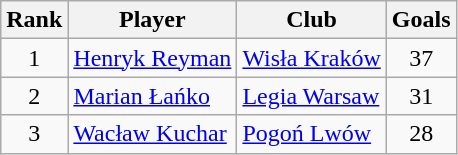<table class="wikitable" style="text-align:center">
<tr>
<th>Rank</th>
<th>Player</th>
<th>Club</th>
<th>Goals</th>
</tr>
<tr>
<td rowspan="1">1</td>
<td align="left"> <a href='#'>Henryk Reyman</a></td>
<td align="left"><a href='#'>Wisła Kraków</a></td>
<td rowspan="1">37</td>
</tr>
<tr>
<td rowspan="1">2</td>
<td align="left"> <a href='#'>Marian Łańko</a></td>
<td align="left"><a href='#'>Legia Warsaw</a></td>
<td rowspan="1">31</td>
</tr>
<tr>
<td rowspan="1">3</td>
<td align="left"> <a href='#'>Wacław Kuchar</a></td>
<td align="left"><a href='#'>Pogoń Lwów</a></td>
<td rowspan="1">28</td>
</tr>
</table>
